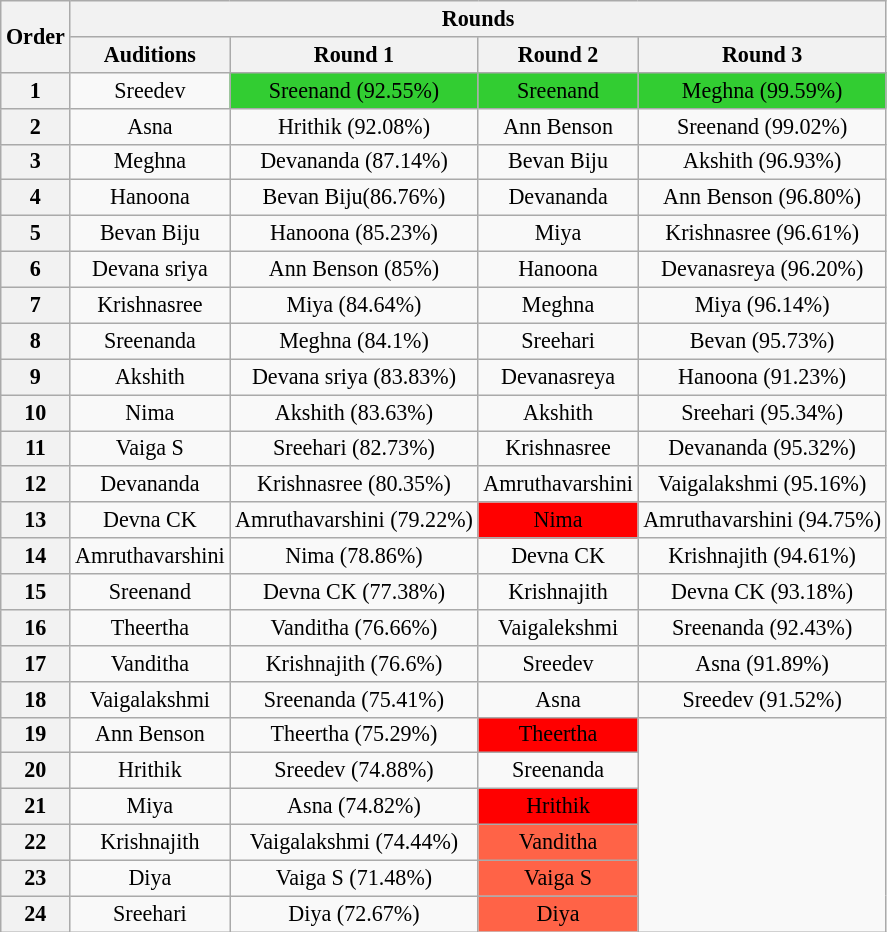<table class="wikitable" style="text-align:center; font-size:92%">
<tr>
<th rowspan=2>Order</th>
<th colspan="16">Rounds</th>
</tr>
<tr>
<th>Auditions</th>
<th>Round 1</th>
<th>Round 2</th>
<th>Round 3</th>
</tr>
<tr>
<th>1</th>
<td>Sreedev</td>
<td style="background:limegreen;">Sreenand (92.55%)</td>
<td style="background:limegreen;">Sreenand</td>
<td style="background:limegreen;">Meghna (99.59%)</td>
</tr>
<tr>
<th>2</th>
<td>Asna</td>
<td>Hrithik (92.08%)</td>
<td>Ann Benson</td>
<td>Sreenand (99.02%)</td>
</tr>
<tr>
<th>3</th>
<td>Meghna</td>
<td>Devananda (87.14%)</td>
<td>Bevan Biju</td>
<td>Akshith (96.93%)</td>
</tr>
<tr>
<th>4</th>
<td>Hanoona</td>
<td>Bevan Biju(86.76%)</td>
<td>Devananda</td>
<td>Ann Benson (96.80%)</td>
</tr>
<tr>
<th>5</th>
<td>Bevan Biju</td>
<td>Hanoona (85.23%)</td>
<td>Miya</td>
<td>Krishnasree (96.61%)</td>
</tr>
<tr>
<th>6</th>
<td>Devana sriya</td>
<td>Ann Benson (85%)</td>
<td>Hanoona</td>
<td>Devanasreya (96.20%)</td>
</tr>
<tr>
<th>7</th>
<td>Krishnasree</td>
<td>Miya (84.64%)</td>
<td>Meghna</td>
<td>Miya (96.14%)</td>
</tr>
<tr>
<th>8</th>
<td>Sreenanda</td>
<td>Meghna (84.1%)</td>
<td>Sreehari</td>
<td>Bevan (95.73%)</td>
</tr>
<tr>
<th>9</th>
<td>Akshith</td>
<td>Devana sriya (83.83%)</td>
<td>Devanasreya</td>
<td>Hanoona (91.23%)</td>
</tr>
<tr>
<th>10</th>
<td>Nima</td>
<td>Akshith (83.63%)</td>
<td>Akshith</td>
<td>Sreehari (95.34%)</td>
</tr>
<tr>
<th>11</th>
<td>Vaiga S</td>
<td>Sreehari (82.73%)</td>
<td>Krishnasree</td>
<td>Devananda (95.32%)</td>
</tr>
<tr>
<th>12</th>
<td>Devananda</td>
<td>Krishnasree (80.35%)</td>
<td>Amruthavarshini</td>
<td>Vaigalakshmi (95.16%)</td>
</tr>
<tr>
<th>13</th>
<td>Devna CK</td>
<td>Amruthavarshini (79.22%)</td>
<td style="background:Red;">Nima</td>
<td>Amruthavarshini (94.75%)</td>
</tr>
<tr>
<th>14</th>
<td>Amruthavarshini</td>
<td>Nima (78.86%)</td>
<td>Devna CK</td>
<td>Krishnajith (94.61%)</td>
</tr>
<tr>
<th>15</th>
<td>Sreenand</td>
<td>Devna CK (77.38%)</td>
<td>Krishnajith</td>
<td>Devna CK (93.18%)</td>
</tr>
<tr>
<th>16</th>
<td>Theertha</td>
<td>Vanditha (76.66%)</td>
<td>Vaigalekshmi</td>
<td>Sreenanda (92.43%)</td>
</tr>
<tr>
<th>17</th>
<td>Vanditha</td>
<td>Krishnajith (76.6%)</td>
<td>Sreedev</td>
<td>Asna (91.89%)</td>
</tr>
<tr>
<th>18</th>
<td>Vaigalakshmi</td>
<td>Sreenanda (75.41%)</td>
<td>Asna</td>
<td>Sreedev (91.52%)</td>
</tr>
<tr>
<th>19</th>
<td>Ann Benson</td>
<td>Theertha (75.29%)</td>
<td style="background:Red;">Theertha</td>
</tr>
<tr>
<th>20</th>
<td>Hrithik</td>
<td>Sreedev (74.88%)</td>
<td>Sreenanda</td>
</tr>
<tr>
<th>21</th>
<td>Miya</td>
<td>Asna (74.82%)</td>
<td style="background:Red;">Hrithik</td>
</tr>
<tr>
<th>22</th>
<td>Krishnajith</td>
<td>Vaigalakshmi (74.44%)</td>
<td style="background:Tomato;">Vanditha</td>
</tr>
<tr>
<th>23</th>
<td>Diya</td>
<td>Vaiga S (71.48%)</td>
<td style="background:Tomato;">Vaiga S</td>
</tr>
<tr>
<th>24</th>
<td>Sreehari</td>
<td>Diya (72.67%)</td>
<td style="background:Tomato;">Diya</td>
</tr>
</table>
